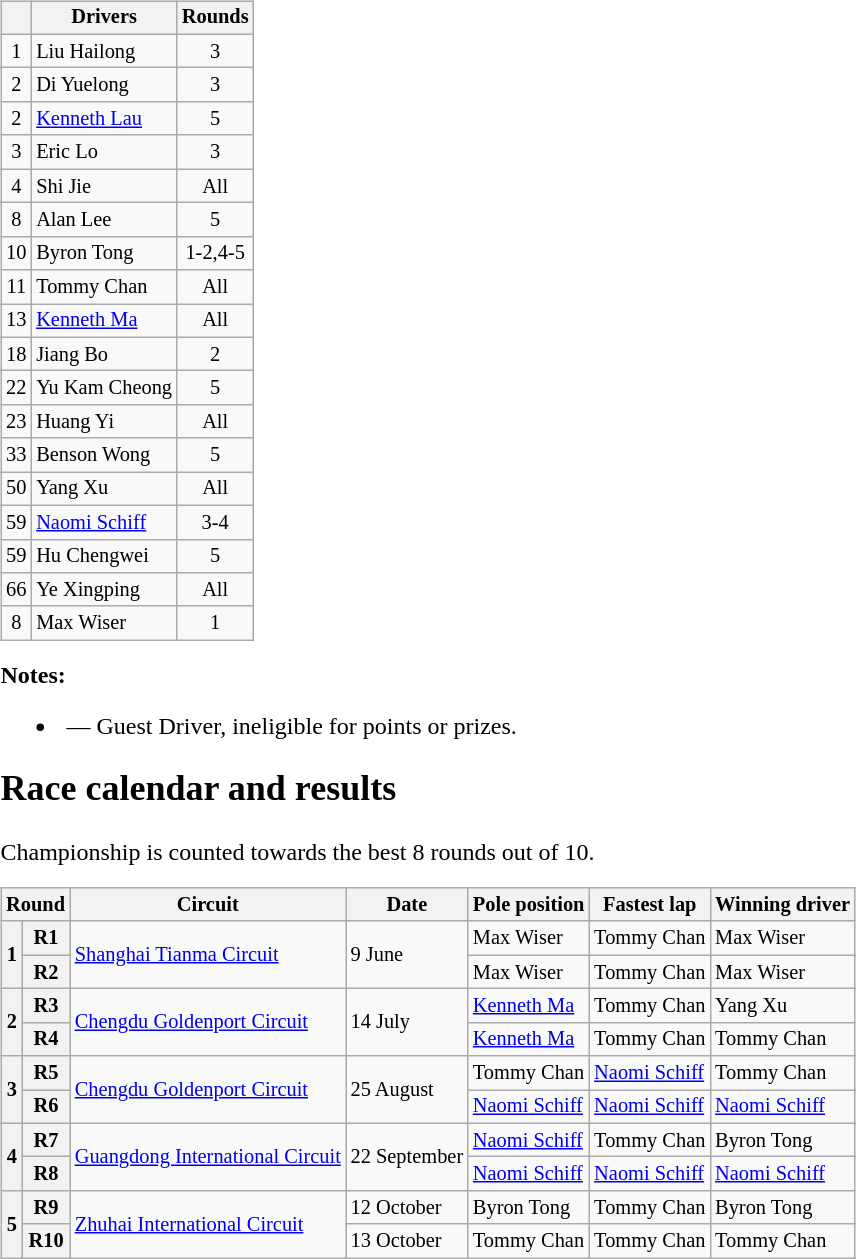<table>
<tr>
<td><br><table class="wikitable" style="font-size: 85%;">
<tr>
<th></th>
<th>Drivers</th>
<th>Rounds</th>
</tr>
<tr>
<td align=center>1</td>
<td> Liu Hailong</td>
<td align=center>3</td>
</tr>
<tr>
<td align=center>2</td>
<td> Di Yuelong</td>
<td align=center>3</td>
</tr>
<tr>
<td align=center>2</td>
<td> <a href='#'>Kenneth Lau</a></td>
<td align=center>5</td>
</tr>
<tr>
<td align=center>3</td>
<td> Eric Lo</td>
<td align=center>3</td>
</tr>
<tr>
<td align=center>4</td>
<td> Shi Jie</td>
<td align=center>All</td>
</tr>
<tr>
<td align=center>8</td>
<td> Alan Lee</td>
<td align=center>5</td>
</tr>
<tr>
<td align=center>10</td>
<td> Byron Tong</td>
<td align=center>1-2,4-5</td>
</tr>
<tr>
<td align=center>11</td>
<td> Tommy Chan</td>
<td align=center>All</td>
</tr>
<tr>
<td align=center>13</td>
<td> <a href='#'>Kenneth Ma</a></td>
<td align=center>All</td>
</tr>
<tr>
<td align=center>18</td>
<td> Jiang Bo</td>
<td align=center>2</td>
</tr>
<tr>
<td align=center>22</td>
<td> Yu Kam Cheong</td>
<td align=center>5</td>
</tr>
<tr>
<td align=center>23</td>
<td> Huang Yi</td>
<td align=center>All</td>
</tr>
<tr>
<td align=center>33</td>
<td> Benson Wong</td>
<td align=center>5</td>
</tr>
<tr>
<td align=center>50</td>
<td> Yang Xu</td>
<td align=center>All</td>
</tr>
<tr>
<td align=center>59</td>
<td> <a href='#'>Naomi Schiff</a></td>
<td align=center>3-4</td>
</tr>
<tr>
<td align=center>59</td>
<td> Hu Chengwei</td>
<td align=center>5</td>
</tr>
<tr>
<td align=center>66</td>
<td> Ye Xingping</td>
<td align=center>All</td>
</tr>
<tr>
<td align=center>8</td>
<td> Max Wiser</td>
<td align=center>1</td>
</tr>
</table>
<strong>Notes:</strong><ul><li> — Guest Driver, ineligible for points or prizes.</li></ul><h2>Race calendar and results</h2>Championship is counted towards the best 8 rounds out of 10.<table class="wikitable" style="font-size: 85%">
<tr>
<th colspan=2>Round</th>
<th>Circuit</th>
<th>Date</th>
<th>Pole position</th>
<th>Fastest lap</th>
<th>Winning driver</th>
</tr>
<tr>
<th rowspan=2>1</th>
<th>R1</th>
<td rowspan=2><a href='#'>Shanghai Tianma Circuit</a></td>
<td rowspan=2>9 June</td>
<td> Max Wiser</td>
<td> Tommy Chan</td>
<td> Max Wiser</td>
</tr>
<tr>
<th>R2</th>
<td> Max Wiser</td>
<td> Tommy Chan</td>
<td> Max Wiser</td>
</tr>
<tr>
<th rowspan=2>2</th>
<th>R3</th>
<td rowspan=2><a href='#'>Chengdu Goldenport Circuit</a></td>
<td rowspan=2>14 July</td>
<td> <a href='#'>Kenneth Ma</a></td>
<td> Tommy Chan</td>
<td> Yang Xu</td>
</tr>
<tr>
<th>R4</th>
<td> <a href='#'>Kenneth Ma</a></td>
<td> Tommy Chan</td>
<td> Tommy Chan</td>
</tr>
<tr>
<th rowspan=2>3</th>
<th>R5</th>
<td rowspan=2><a href='#'>Chengdu Goldenport Circuit</a></td>
<td rowspan=2>25 August</td>
<td> Tommy Chan</td>
<td> <a href='#'>Naomi Schiff</a></td>
<td> Tommy Chan</td>
</tr>
<tr>
<th>R6</th>
<td> <a href='#'>Naomi Schiff</a></td>
<td> <a href='#'>Naomi Schiff</a></td>
<td> <a href='#'>Naomi Schiff</a></td>
</tr>
<tr>
<th rowspan=2>4</th>
<th>R7</th>
<td rowspan=2><a href='#'>Guangdong International Circuit</a></td>
<td rowspan=2>22 September</td>
<td> <a href='#'>Naomi Schiff</a></td>
<td> Tommy Chan</td>
<td> Byron Tong</td>
</tr>
<tr>
<th>R8</th>
<td> <a href='#'>Naomi Schiff</a></td>
<td> <a href='#'>Naomi Schiff</a></td>
<td> <a href='#'>Naomi Schiff</a></td>
</tr>
<tr>
<th rowspan=2>5</th>
<th>R9</th>
<td rowspan=2><a href='#'>Zhuhai International Circuit</a></td>
<td>12 October</td>
<td> Byron Tong</td>
<td> Tommy Chan</td>
<td> Byron Tong</td>
</tr>
<tr>
<th>R10</th>
<td>13 October</td>
<td> Tommy Chan</td>
<td> Tommy Chan</td>
<td> Tommy Chan</td>
</tr>
</table>
</td>
</tr>
<tr>
</tr>
</table>
